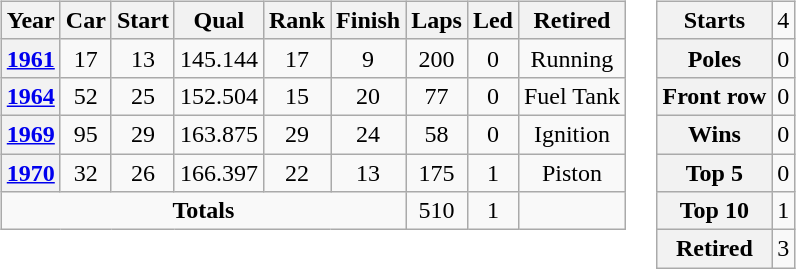<table>
<tr valign="top">
<td><br><table class="wikitable" style="text-align:center">
<tr>
<th>Year</th>
<th>Car</th>
<th>Start</th>
<th>Qual</th>
<th>Rank</th>
<th>Finish</th>
<th>Laps</th>
<th>Led</th>
<th>Retired</th>
</tr>
<tr>
<th><a href='#'>1961</a></th>
<td>17</td>
<td>13</td>
<td>145.144</td>
<td>17</td>
<td>9</td>
<td>200</td>
<td>0</td>
<td>Running</td>
</tr>
<tr>
<th><a href='#'>1964</a></th>
<td>52</td>
<td>25</td>
<td>152.504</td>
<td>15</td>
<td>20</td>
<td>77</td>
<td>0</td>
<td>Fuel Tank</td>
</tr>
<tr>
<th><a href='#'>1969</a></th>
<td>95</td>
<td>29</td>
<td>163.875</td>
<td>29</td>
<td>24</td>
<td>58</td>
<td>0</td>
<td>Ignition</td>
</tr>
<tr>
<th><a href='#'>1970</a></th>
<td>32</td>
<td>26</td>
<td>166.397</td>
<td>22</td>
<td>13</td>
<td>175</td>
<td>1</td>
<td>Piston</td>
</tr>
<tr>
<td colspan="6"><strong>Totals</strong></td>
<td>510</td>
<td>1</td>
<td></td>
</tr>
</table>
</td>
<td><br><table class="wikitable" style="text-align:center">
<tr>
<th>Starts</th>
<td>4</td>
</tr>
<tr>
<th>Poles</th>
<td>0</td>
</tr>
<tr>
<th>Front row</th>
<td>0</td>
</tr>
<tr>
<th>Wins</th>
<td>0</td>
</tr>
<tr>
<th>Top 5</th>
<td>0</td>
</tr>
<tr>
<th>Top 10</th>
<td>1</td>
</tr>
<tr>
<th>Retired</th>
<td>3</td>
</tr>
</table>
</td>
</tr>
</table>
